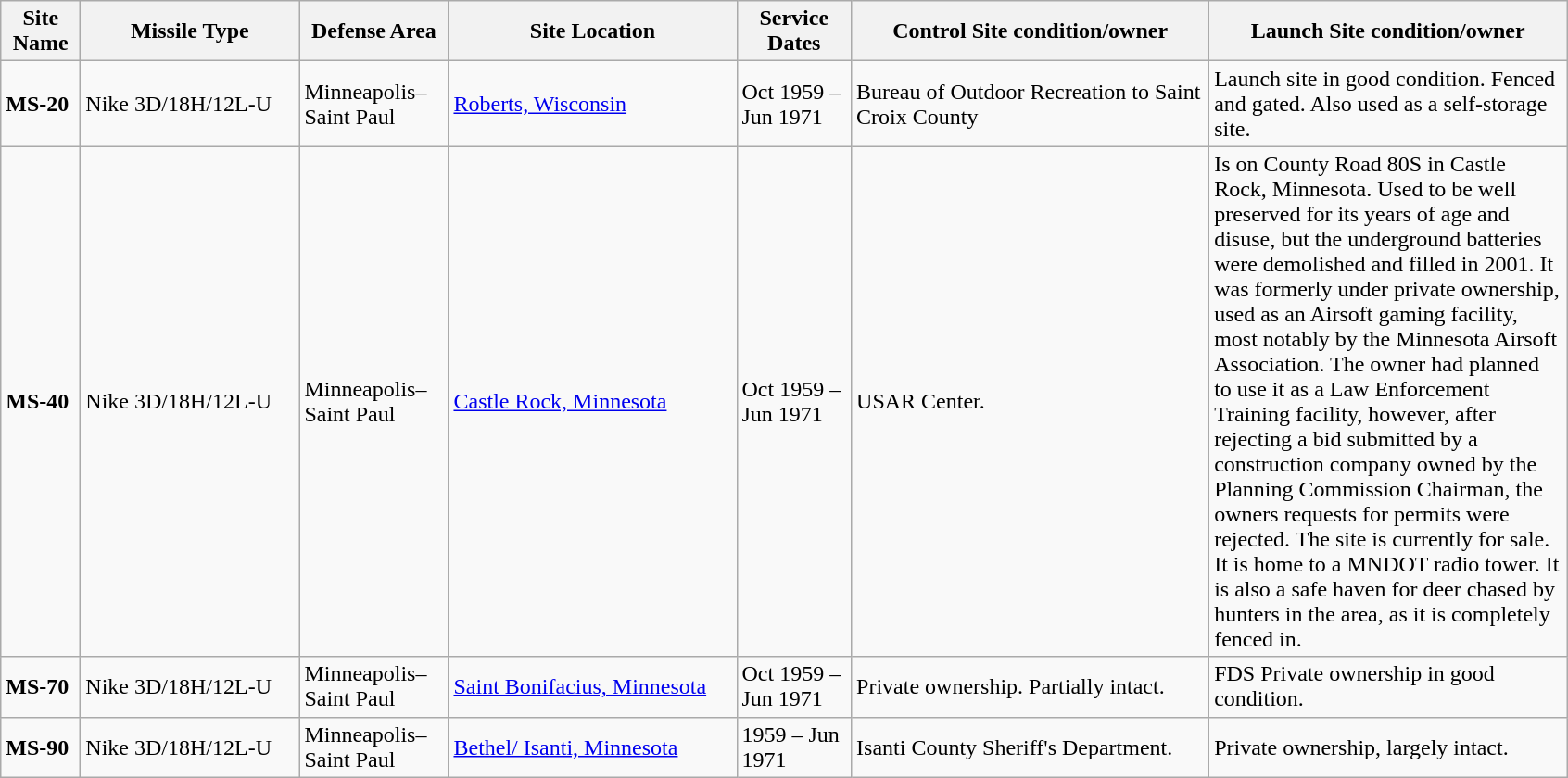<table class="wikitable sortable">
<tr>
<th scope="col" style="width:50px;">Site Name</th>
<th scope="col" style="width:150px;">Missile Type</th>
<th scope="col" style="width:100px;">Defense Area</th>
<th scope="col" style="width:200px;">Site Location</th>
<th scope="col" style="width:75px;">Service Dates</th>
<th scope="col" style="width:250px;">Control Site condition/owner</th>
<th scope="col" style="width:250px;">Launch Site condition/owner</th>
</tr>
<tr>
<td><strong>MS-20</strong></td>
<td>Nike 3D/18H/12L-U</td>
<td>Minneapolis–Saint Paul</td>
<td><a href='#'>Roberts, Wisconsin</a></td>
<td>Oct 1959 – Jun 1971</td>
<td>Bureau of Outdoor Recreation to Saint Croix County<br></td>
<td>Launch site in good condition. Fenced and gated. Also used as a self-storage site.<br></td>
</tr>
<tr>
<td><strong>MS-40</strong></td>
<td>Nike 3D/18H/12L-U</td>
<td>Minneapolis–Saint Paul</td>
<td><a href='#'>Castle Rock, Minnesota</a></td>
<td>Oct 1959 – Jun 1971</td>
<td>USAR Center. <br></td>
<td>Is on County Road 80S in Castle Rock, Minnesota. Used to be well preserved for its years of age and disuse, but the underground batteries were demolished and filled in 2001. It was formerly under private ownership, used as an Airsoft gaming facility, most notably by the Minnesota Airsoft Association. The owner had planned to use it as a Law Enforcement Training facility, however, after rejecting a bid submitted by a construction company owned by the Planning Commission Chairman, the owners requests for permits were rejected. The site is currently for sale. It is home to a MNDOT radio tower. It is also a safe haven for deer chased by hunters in the area, as it is completely fenced in.<br></td>
</tr>
<tr>
<td><strong>MS-70</strong></td>
<td>Nike 3D/18H/12L-U</td>
<td>Minneapolis–Saint Paul</td>
<td><a href='#'>Saint Bonifacius, Minnesota</a></td>
<td>Oct 1959 – Jun 1971</td>
<td>Private ownership. Partially intact. <br></td>
<td>FDS Private ownership in good condition. <br></td>
</tr>
<tr>
<td><strong>MS-90</strong></td>
<td>Nike 3D/18H/12L-U</td>
<td>Minneapolis–Saint Paul</td>
<td><a href='#'>Bethel/ Isanti, Minnesota</a></td>
<td>1959 – Jun 1971</td>
<td>Isanti County Sheriff's Department.<br></td>
<td>Private ownership, largely intact. <br></td>
</tr>
</table>
